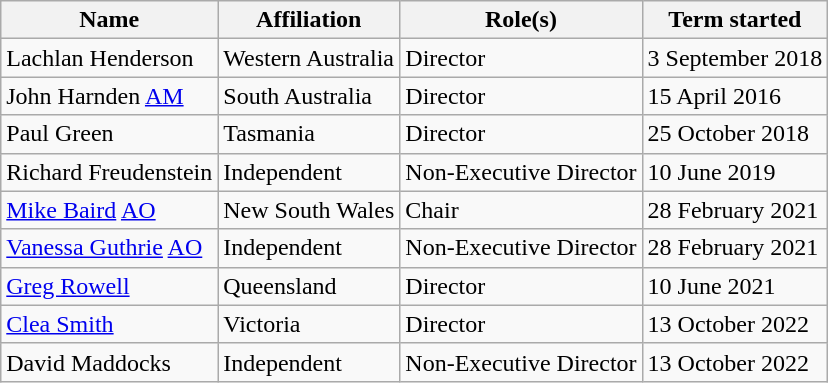<table class="wikitable">
<tr>
<th>Name</th>
<th>Affiliation</th>
<th>Role(s)</th>
<th>Term started</th>
</tr>
<tr>
<td>Lachlan Henderson</td>
<td>Western Australia</td>
<td>Director</td>
<td>3 September 2018</td>
</tr>
<tr>
<td>John Harnden <a href='#'>AM</a></td>
<td>South Australia</td>
<td>Director</td>
<td>15 April 2016</td>
</tr>
<tr>
<td>Paul Green</td>
<td>Tasmania</td>
<td>Director</td>
<td>25 October 2018</td>
</tr>
<tr>
<td>Richard Freudenstein</td>
<td>Independent</td>
<td>Non-Executive Director</td>
<td>10 June 2019</td>
</tr>
<tr>
<td><a href='#'>Mike Baird</a> <a href='#'>AO</a></td>
<td>New South Wales</td>
<td>Chair</td>
<td>28 February 2021</td>
</tr>
<tr>
<td><a href='#'>Vanessa Guthrie</a> <a href='#'>AO</a></td>
<td>Independent</td>
<td>Non-Executive Director</td>
<td>28 February 2021</td>
</tr>
<tr>
<td><a href='#'>Greg Rowell</a></td>
<td>Queensland</td>
<td>Director</td>
<td>10 June 2021</td>
</tr>
<tr>
<td><a href='#'>Clea Smith</a></td>
<td>Victoria</td>
<td>Director</td>
<td>13 October 2022</td>
</tr>
<tr>
<td>David Maddocks</td>
<td>Independent</td>
<td>Non-Executive Director</td>
<td>13 October 2022</td>
</tr>
</table>
